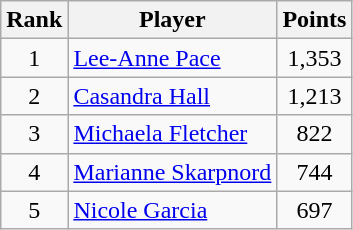<table class="wikitable">
<tr>
<th>Rank</th>
<th>Player</th>
<th>Points</th>
</tr>
<tr>
<td align=center>1</td>
<td> <a href='#'>Lee-Anne Pace</a></td>
<td align=center>1,353</td>
</tr>
<tr>
<td align=center>2</td>
<td> <a href='#'>Casandra Hall</a></td>
<td align=center>1,213</td>
</tr>
<tr>
<td align=center>3</td>
<td> <a href='#'>Michaela Fletcher</a></td>
<td align=center>822</td>
</tr>
<tr>
<td align=center>4</td>
<td> <a href='#'>Marianne Skarpnord</a></td>
<td align=center>744</td>
</tr>
<tr>
<td align=center>5</td>
<td> <a href='#'>Nicole Garcia</a></td>
<td align=center>697</td>
</tr>
</table>
